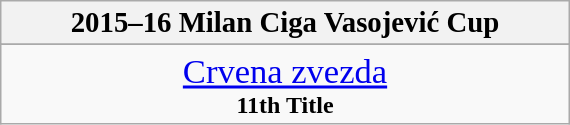<table class="wikitable" style="margin: 0 auto; width: 30%;">
<tr>
<th><big>2015–16 Milan Ciga Vasojević Cup</big><br></th>
</tr>
<tr>
</tr>
<tr>
<td align=center><big><big><a href='#'>Crvena zvezda</a><br></big></big><strong>11th Title</strong></td>
</tr>
</table>
